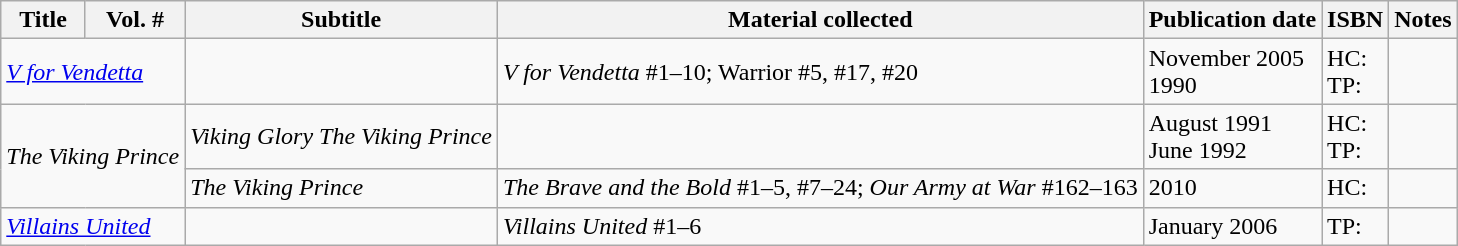<table class="wikitable">
<tr>
<th>Title</th>
<th>Vol. #</th>
<th>Subtitle</th>
<th>Material collected</th>
<th>Publication date</th>
<th>ISBN</th>
<th>Notes</th>
</tr>
<tr>
<td colspan="2"><em><a href='#'>V for Vendetta</a></em></td>
<td></td>
<td><em>V for Vendetta</em> #1–10; Warrior #5, #17, #20</td>
<td>November 2005<br>1990</td>
<td>HC: <br>TP:</td>
<td></td>
</tr>
<tr>
<td colspan="2" rowspan="2"><em>The Viking Prince</em></td>
<td><em>Viking Glory The Viking Prince</em></td>
<td></td>
<td>August 1991<br>June 1992</td>
<td>HC: <br>TP: </td>
<td></td>
</tr>
<tr>
<td><em>The Viking Prince</em></td>
<td><em>The Brave and the Bold</em> #1–5, #7–24; <em>Our Army at War</em> #162–163</td>
<td>2010</td>
<td>HC: </td>
<td></td>
</tr>
<tr>
<td colspan="2"><em><a href='#'>Villains United</a></em></td>
<td></td>
<td><em>Villains United</em> #1–6</td>
<td>January 2006</td>
<td>TP: </td>
<td></td>
</tr>
</table>
